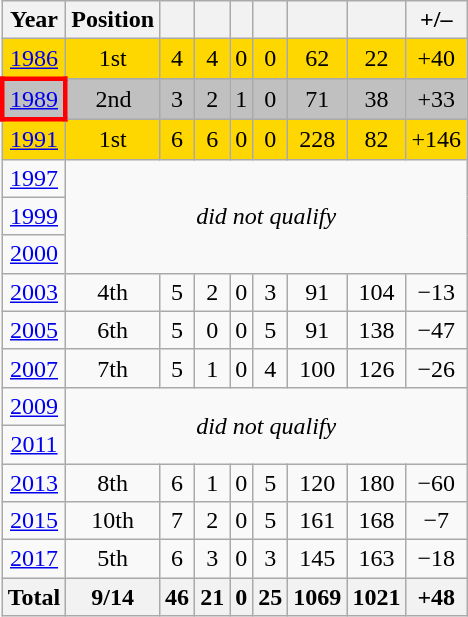<table class="wikitable" style="text-align: center;">
<tr>
<th>Year</th>
<th>Position</th>
<th></th>
<th></th>
<th></th>
<th></th>
<th></th>
<th></th>
<th>+/–</th>
</tr>
<tr bgcolor=gold>
<td> <a href='#'>1986</a></td>
<td>1st</td>
<td>4</td>
<td>4</td>
<td>0</td>
<td>0</td>
<td>62</td>
<td>22</td>
<td>+40</td>
</tr>
<tr bgcolor=silver>
<td style="border: 3px solid red"> <a href='#'>1989</a></td>
<td>2nd</td>
<td>3</td>
<td>2</td>
<td>1</td>
<td>0</td>
<td>71</td>
<td>38</td>
<td>+33</td>
</tr>
<tr bgcolor=gold>
<td> <a href='#'>1991</a></td>
<td>1st</td>
<td>6</td>
<td>6</td>
<td>0</td>
<td>0</td>
<td>228</td>
<td>82</td>
<td>+146</td>
</tr>
<tr>
<td> <a href='#'>1997</a></td>
<td colspan=8 rowspan=3><em>did not qualify</em></td>
</tr>
<tr>
<td> <a href='#'>1999</a></td>
</tr>
<tr>
<td> <a href='#'>2000</a></td>
</tr>
<tr>
<td> <a href='#'>2003</a></td>
<td>4th</td>
<td>5</td>
<td>2</td>
<td>0</td>
<td>3</td>
<td>91</td>
<td>104</td>
<td>−13</td>
</tr>
<tr>
<td> <a href='#'>2005</a></td>
<td>6th</td>
<td>5</td>
<td>0</td>
<td>0</td>
<td>5</td>
<td>91</td>
<td>138</td>
<td>−47</td>
</tr>
<tr>
<td> <a href='#'>2007</a></td>
<td>7th</td>
<td>5</td>
<td>1</td>
<td>0</td>
<td>4</td>
<td>100</td>
<td>126</td>
<td>−26</td>
</tr>
<tr>
<td> <a href='#'>2009</a></td>
<td colspan=8 rowspan=2><em>did not qualify</em></td>
</tr>
<tr>
<td> <a href='#'>2011</a></td>
</tr>
<tr>
<td> <a href='#'>2013</a></td>
<td>8th</td>
<td>6</td>
<td>1</td>
<td>0</td>
<td>5</td>
<td>120</td>
<td>180</td>
<td>−60</td>
</tr>
<tr>
<td> <a href='#'>2015</a></td>
<td>10th</td>
<td>7</td>
<td>2</td>
<td>0</td>
<td>5</td>
<td>161</td>
<td>168</td>
<td>−7</td>
</tr>
<tr>
<td> <a href='#'>2017</a></td>
<td>5th</td>
<td>6</td>
<td>3</td>
<td>0</td>
<td>3</td>
<td>145</td>
<td>163</td>
<td>−18</td>
</tr>
<tr>
<th>Total</th>
<th>9/14</th>
<th>46</th>
<th>21</th>
<th>0</th>
<th>25</th>
<th>1069</th>
<th>1021</th>
<th>+48</th>
</tr>
</table>
